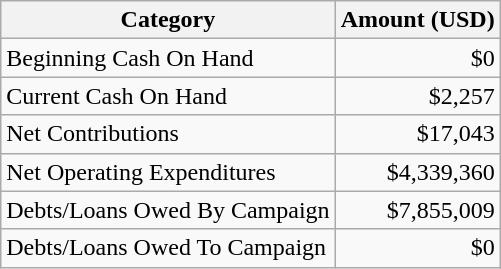<table class="wikitable sortable">
<tr>
<th scope="col">Category</th>
<th scope="col" data-sort-type="number">Amount (USD)</th>
</tr>
<tr>
<td>Beginning Cash On Hand</td>
<td style="text-align:right;">$0</td>
</tr>
<tr>
<td>Current Cash On Hand</td>
<td style="text-align:right;">$2,257</td>
</tr>
<tr>
<td>Net Contributions</td>
<td style="text-align:right;">$17,043</td>
</tr>
<tr>
<td>Net Operating Expenditures</td>
<td style="text-align:right;">$4,339,360</td>
</tr>
<tr>
<td>Debts/Loans Owed By Campaign</td>
<td style="text-align:right;">$7,855,009</td>
</tr>
<tr>
<td>Debts/Loans Owed To Campaign</td>
<td style="text-align:right;">$0</td>
</tr>
</table>
